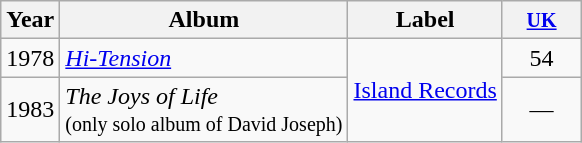<table class="wikitable">
<tr>
<th>Year</th>
<th>Album</th>
<th>Label</th>
<th style="width:45px;"><small><a href='#'>UK</a></small><br></th>
</tr>
<tr>
<td>1978</td>
<td><em><a href='#'>Hi-Tension</a></em></td>
<td rowspan="2"><a href='#'>Island Records</a></td>
<td align=center>54</td>
</tr>
<tr>
<td>1983</td>
<td><em>The Joys of Life</em> <br><small>(only solo album of David Joseph)</small></td>
<td align=center>—</td>
</tr>
</table>
